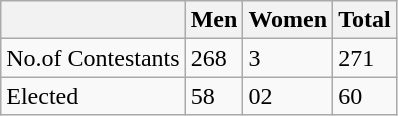<table class="wikitable">
<tr>
<th></th>
<th>Men</th>
<th>Women</th>
<th>Total</th>
</tr>
<tr>
<td>No.of Contestants</td>
<td>268</td>
<td>3</td>
<td>271</td>
</tr>
<tr>
<td>Elected</td>
<td>58</td>
<td>02</td>
<td>60</td>
</tr>
</table>
